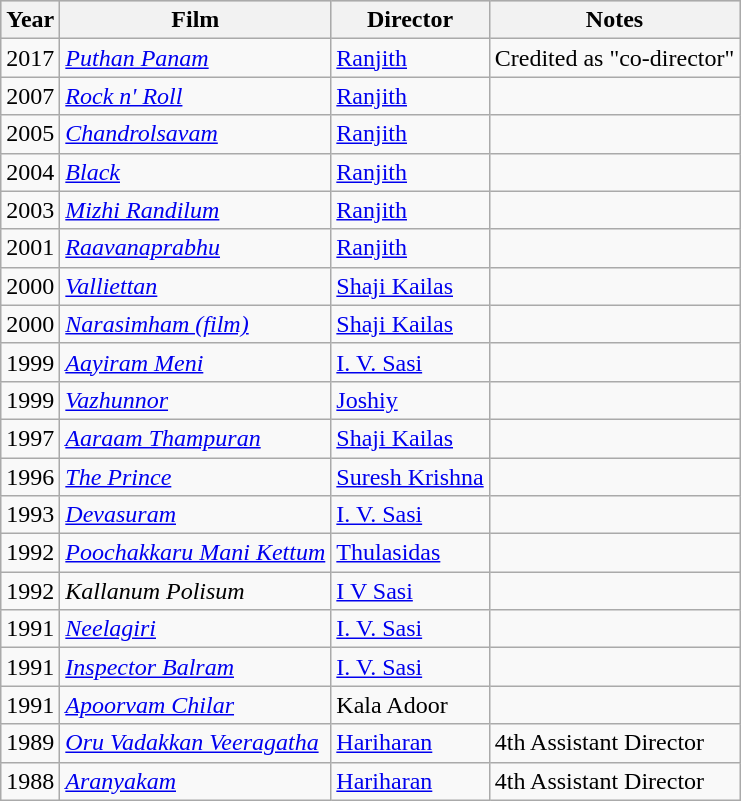<table class="wikitable">
<tr style="background:#ccc; text-align:center;">
<th>Year</th>
<th>Film</th>
<th>Director</th>
<th>Notes</th>
</tr>
<tr>
<td>2017</td>
<td><em><a href='#'>Puthan Panam</a></em></td>
<td><a href='#'>Ranjith</a></td>
<td>Credited as "co-director"</td>
</tr>
<tr>
<td>2007</td>
<td><em><a href='#'>Rock n' Roll</a></em></td>
<td><a href='#'>Ranjith</a></td>
<td></td>
</tr>
<tr>
<td>2005</td>
<td><em><a href='#'>Chandrolsavam</a></em></td>
<td><a href='#'>Ranjith</a></td>
<td></td>
</tr>
<tr>
<td>2004</td>
<td><em><a href='#'>Black</a></em></td>
<td><a href='#'>Ranjith</a></td>
<td></td>
</tr>
<tr>
<td>2003</td>
<td><em><a href='#'>Mizhi Randilum</a></em></td>
<td><a href='#'>Ranjith</a></td>
<td></td>
</tr>
<tr>
<td>2001</td>
<td><em><a href='#'>Raavanaprabhu</a></em></td>
<td><a href='#'>Ranjith</a></td>
<td></td>
</tr>
<tr>
<td>2000</td>
<td><em><a href='#'>Valliettan</a></em></td>
<td><a href='#'>Shaji Kailas</a></td>
<td></td>
</tr>
<tr>
<td>2000</td>
<td><em><a href='#'>Narasimham (film)</a></em></td>
<td><a href='#'>Shaji Kailas</a></td>
<td></td>
</tr>
<tr>
<td>1999</td>
<td><em><a href='#'>Aayiram Meni</a></em></td>
<td><a href='#'>I. V. Sasi</a></td>
<td></td>
</tr>
<tr>
<td>1999</td>
<td><em><a href='#'>Vazhunnor</a></em></td>
<td><a href='#'>Joshiy</a></td>
<td></td>
</tr>
<tr>
<td>1997</td>
<td><em><a href='#'>Aaraam Thampuran</a></em></td>
<td><a href='#'>Shaji Kailas</a></td>
<td></td>
</tr>
<tr>
<td>1996</td>
<td><em><a href='#'>The Prince</a></em></td>
<td><a href='#'>Suresh Krishna</a></td>
<td></td>
</tr>
<tr>
<td>1993</td>
<td><em><a href='#'>Devasuram</a></em></td>
<td><a href='#'>I. V. Sasi</a></td>
<td></td>
</tr>
<tr>
<td>1992</td>
<td><em><a href='#'>Poochakkaru Mani Kettum</a></em></td>
<td><a href='#'>Thulasidas</a></td>
<td></td>
</tr>
<tr>
<td>1992</td>
<td><em>Kallanum Polisum</em></td>
<td><a href='#'>I V Sasi</a></td>
<td></td>
</tr>
<tr>
<td>1991</td>
<td><em><a href='#'>Neelagiri</a></em></td>
<td><a href='#'>I. V. Sasi</a></td>
<td></td>
</tr>
<tr>
<td>1991</td>
<td><em><a href='#'>Inspector Balram</a></em></td>
<td><a href='#'>I. V. Sasi</a></td>
<td></td>
</tr>
<tr>
<td>1991</td>
<td><em><a href='#'>Apoorvam Chilar</a></em></td>
<td>Kala Adoor</td>
<td></td>
</tr>
<tr>
<td>1989</td>
<td><em><a href='#'>Oru Vadakkan Veeragatha</a></em></td>
<td><a href='#'>Hariharan</a></td>
<td>4th Assistant Director</td>
</tr>
<tr>
<td>1988</td>
<td><em><a href='#'>Aranyakam</a></em></td>
<td><a href='#'>Hariharan</a></td>
<td>4th Assistant Director</td>
</tr>
</table>
